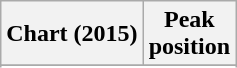<table class="wikitable sortable plainrowheaders" style="text-align:center">
<tr>
<th scope="col">Chart (2015)</th>
<th scope="col">Peak<br> position</th>
</tr>
<tr>
</tr>
<tr>
</tr>
<tr>
</tr>
</table>
